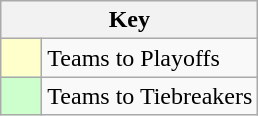<table class="wikitable" style="text-align: center;">
<tr>
<th colspan=2>Key</th>
</tr>
<tr>
<td style="background:#ffffcc; width:20px;"></td>
<td align=left>Teams to Playoffs</td>
</tr>
<tr>
<td style="background:#ccffcc; width:20px;"></td>
<td align=left>Teams to Tiebreakers</td>
</tr>
</table>
